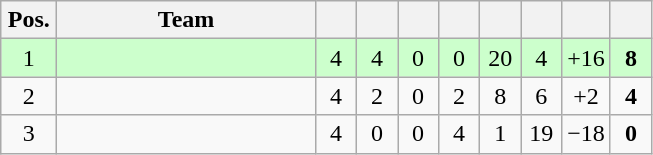<table class="wikitable" style="text-align:center">
<tr>
<th width=30>Pos.</th>
<th width=165>Team</th>
<th width=20></th>
<th width=20></th>
<th width=20></th>
<th width=20></th>
<th width=20></th>
<th width=20></th>
<th width=20></th>
<th width=20></th>
</tr>
<tr style="background:#cfc">
<td>1</td>
<td style="text-align:left"></td>
<td>4</td>
<td>4</td>
<td>0</td>
<td>0</td>
<td>20</td>
<td>4</td>
<td>+16</td>
<td><strong>8</strong></td>
</tr>
<tr>
<td>2</td>
<td style="text-align:left"></td>
<td>4</td>
<td>2</td>
<td>0</td>
<td>2</td>
<td>8</td>
<td>6</td>
<td>+2</td>
<td><strong>4</strong></td>
</tr>
<tr>
<td>3</td>
<td style="text-align:left"></td>
<td>4</td>
<td>0</td>
<td>0</td>
<td>4</td>
<td>1</td>
<td>19</td>
<td>−18</td>
<td><strong>0</strong></td>
</tr>
</table>
